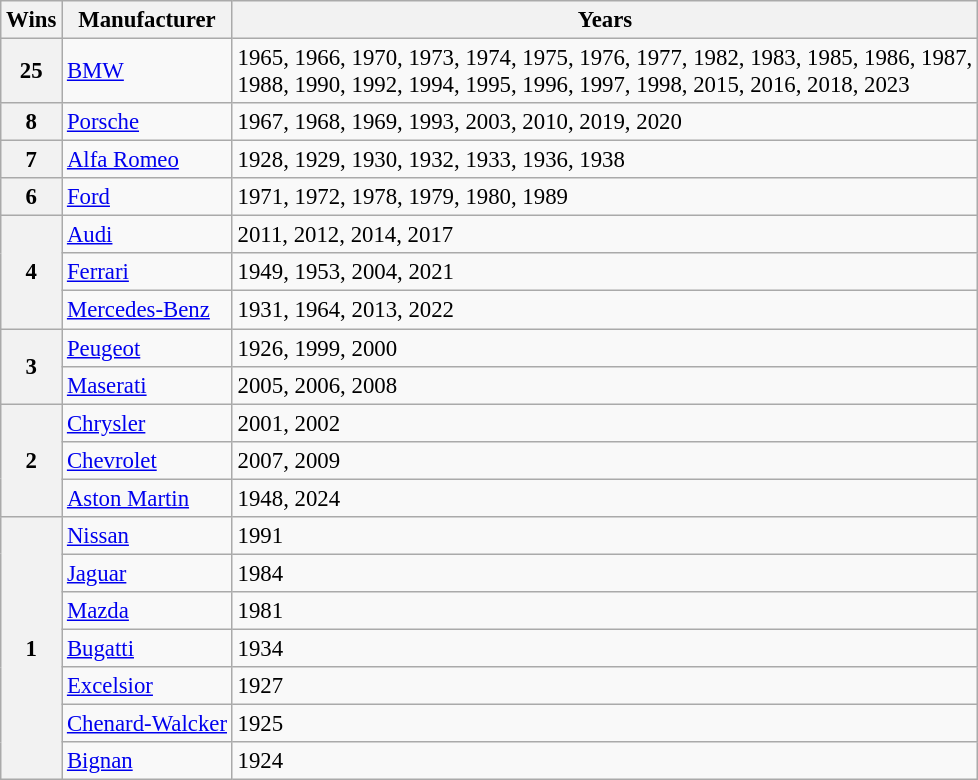<table class="wikitable" style="font-size: 95%;">
<tr>
<th>Wins</th>
<th>Manufacturer</th>
<th>Years</th>
</tr>
<tr>
<th>25</th>
<td> <a href='#'>BMW</a></td>
<td>1965, 1966, 1970, 1973, 1974, 1975, 1976, 1977, 1982, 1983, 1985, 1986, 1987,<br> 1988, 1990, 1992, 1994, 1995, 1996, 1997, 1998, 2015, 2016, 2018, 2023</td>
</tr>
<tr>
<th rowspan="1">8</th>
<td> <a href='#'>Porsche</a></td>
<td>1967, 1968, 1969, 1993, 2003, 2010, 2019, 2020</td>
</tr>
<tr>
<th rowspan="1">7</th>
<td> <a href='#'>Alfa Romeo</a></td>
<td>1928, 1929, 1930, 1932, 1933, 1936, 1938</td>
</tr>
<tr>
<th>6</th>
<td> <a href='#'>Ford</a></td>
<td>1971, 1972, 1978, 1979, 1980, 1989</td>
</tr>
<tr>
<th rowspan="3">4</th>
<td> <a href='#'>Audi</a></td>
<td>2011, 2012, 2014, 2017</td>
</tr>
<tr>
<td> <a href='#'>Ferrari</a></td>
<td>1949, 1953, 2004, 2021</td>
</tr>
<tr>
<td> <a href='#'>Mercedes-Benz</a></td>
<td>1931, 1964, 2013, 2022</td>
</tr>
<tr>
<th rowspan="2">3</th>
<td> <a href='#'>Peugeot</a></td>
<td>1926, 1999, 2000</td>
</tr>
<tr>
<td> <a href='#'>Maserati</a></td>
<td>2005, 2006, 2008</td>
</tr>
<tr>
<th rowspan="3">2</th>
<td> <a href='#'>Chrysler</a></td>
<td>2001, 2002</td>
</tr>
<tr>
<td> <a href='#'>Chevrolet</a></td>
<td>2007, 2009</td>
</tr>
<tr>
<td> <a href='#'>Aston Martin</a></td>
<td>1948, 2024</td>
</tr>
<tr>
<th rowspan="8">1</th>
<td> <a href='#'>Nissan</a></td>
<td>1991</td>
</tr>
<tr>
<td> <a href='#'>Jaguar</a></td>
<td>1984</td>
</tr>
<tr>
<td> <a href='#'>Mazda</a></td>
<td>1981</td>
</tr>
<tr>
<td> <a href='#'>Bugatti</a></td>
<td>1934</td>
</tr>
<tr>
<td> <a href='#'>Excelsior</a></td>
<td>1927</td>
</tr>
<tr>
<td> <a href='#'>Chenard-Walcker</a></td>
<td>1925</td>
</tr>
<tr>
<td> <a href='#'>Bignan</a></td>
<td>1924</td>
</tr>
</table>
